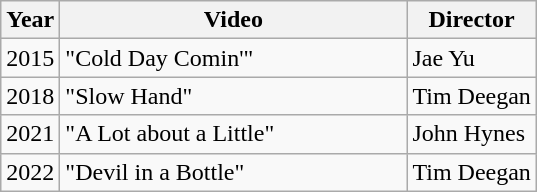<table class="wikitable plainrowheaders">
<tr>
<th>Year</th>
<th style="width:14em;">Video</th>
<th>Director</th>
</tr>
<tr>
<td>2015</td>
<td scope="row">"Cold Day Comin'"</td>
<td>Jae Yu</td>
</tr>
<tr>
<td>2018</td>
<td scope="row">"Slow Hand"</td>
<td>Tim Deegan</td>
</tr>
<tr>
<td>2021</td>
<td scope="row">"A Lot about a Little"</td>
<td>John Hynes</td>
</tr>
<tr>
<td>2022</td>
<td scope="row">"Devil in a Bottle"</td>
<td>Tim Deegan</td>
</tr>
</table>
